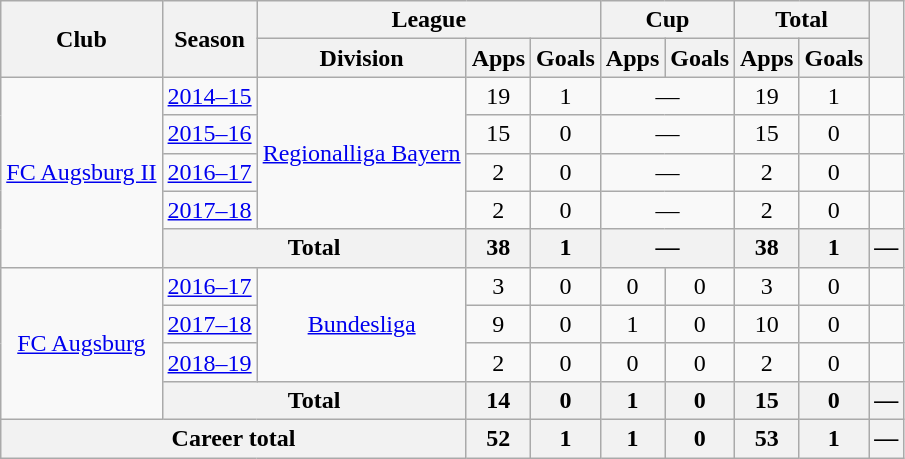<table class="wikitable" style="text-align:center">
<tr>
<th rowspan="2">Club</th>
<th rowspan="2">Season</th>
<th colspan="3">League</th>
<th colspan="2">Cup</th>
<th colspan="2">Total</th>
<th rowspan="2"></th>
</tr>
<tr>
<th>Division</th>
<th>Apps</th>
<th>Goals</th>
<th>Apps</th>
<th>Goals</th>
<th>Apps</th>
<th>Goals</th>
</tr>
<tr>
<td rowspan="5"><a href='#'>FC Augsburg II</a></td>
<td><a href='#'>2014–15</a></td>
<td rowspan="4"><a href='#'>Regionalliga Bayern</a></td>
<td>19</td>
<td>1</td>
<td colspan="2">—</td>
<td>19</td>
<td>1</td>
<td></td>
</tr>
<tr>
<td><a href='#'>2015–16</a></td>
<td>15</td>
<td>0</td>
<td colspan="2">—</td>
<td>15</td>
<td>0</td>
<td></td>
</tr>
<tr>
<td><a href='#'>2016–17</a></td>
<td>2</td>
<td>0</td>
<td colspan="2">—</td>
<td>2</td>
<td>0</td>
<td></td>
</tr>
<tr>
<td><a href='#'>2017–18</a></td>
<td>2</td>
<td>0</td>
<td colspan="2">—</td>
<td>2</td>
<td>0</td>
<td></td>
</tr>
<tr>
<th colspan="2">Total</th>
<th>38</th>
<th>1</th>
<th colspan="2">—</th>
<th>38</th>
<th>1</th>
<th>—</th>
</tr>
<tr>
<td rowspan="4"><a href='#'>FC Augsburg</a></td>
<td><a href='#'>2016–17</a></td>
<td rowspan="3"><a href='#'>Bundesliga</a></td>
<td>3</td>
<td>0</td>
<td>0</td>
<td>0</td>
<td>3</td>
<td>0</td>
<td></td>
</tr>
<tr>
<td><a href='#'>2017–18</a></td>
<td>9</td>
<td>0</td>
<td>1</td>
<td>0</td>
<td>10</td>
<td>0</td>
<td></td>
</tr>
<tr>
<td><a href='#'>2018–19</a></td>
<td>2</td>
<td>0</td>
<td>0</td>
<td>0</td>
<td>2</td>
<td>0</td>
<td></td>
</tr>
<tr>
<th colspan="2">Total</th>
<th>14</th>
<th>0</th>
<th>1</th>
<th>0</th>
<th>15</th>
<th>0</th>
<th>—</th>
</tr>
<tr>
<th colspan="3">Career total</th>
<th>52</th>
<th>1</th>
<th>1</th>
<th>0</th>
<th>53</th>
<th>1</th>
<th>—</th>
</tr>
</table>
